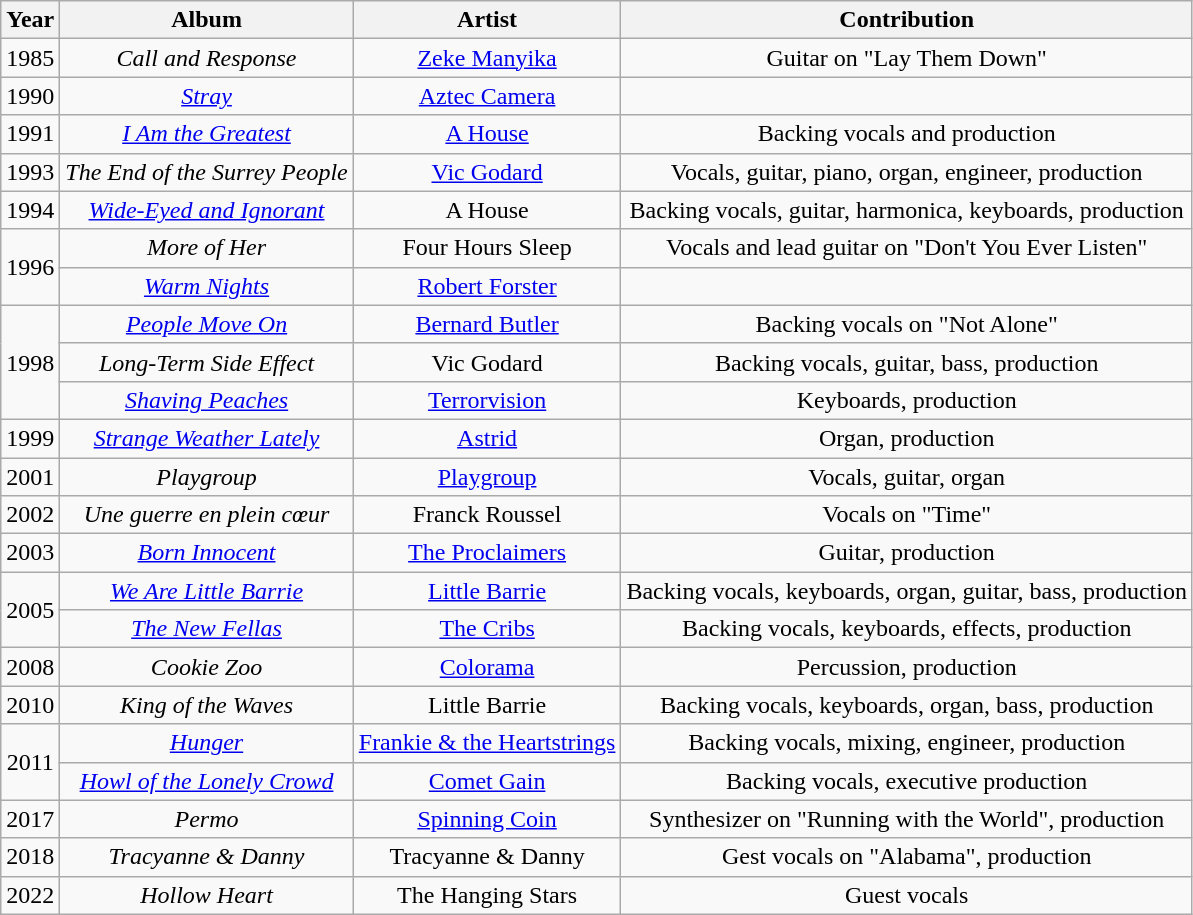<table class="wikitable" style="text-align:center">
<tr>
<th>Year</th>
<th>Album</th>
<th>Artist</th>
<th>Contribution</th>
</tr>
<tr>
<td>1985</td>
<td><em>Call and Response</em></td>
<td><a href='#'>Zeke Manyika</a></td>
<td>Guitar on "Lay Them Down"</td>
</tr>
<tr>
<td>1990</td>
<td><em><a href='#'>Stray</a></em></td>
<td><a href='#'>Aztec Camera</a></td>
<td></td>
</tr>
<tr>
<td>1991</td>
<td><em><a href='#'>I Am the Greatest</a></em></td>
<td><a href='#'>A House</a></td>
<td>Backing vocals and production</td>
</tr>
<tr>
<td>1993</td>
<td><em>The End of the Surrey People</em></td>
<td><a href='#'>Vic Godard</a></td>
<td>Vocals, guitar, piano, organ, engineer, production</td>
</tr>
<tr>
<td>1994</td>
<td><em><a href='#'>Wide-Eyed and Ignorant</a></em></td>
<td>A House</td>
<td>Backing vocals, guitar, harmonica, keyboards, production</td>
</tr>
<tr>
<td rowspan="2">1996</td>
<td><em>More of Her</em></td>
<td>Four Hours Sleep</td>
<td>Vocals and lead guitar on "Don't You Ever Listen"</td>
</tr>
<tr>
<td><em><a href='#'>Warm Nights</a></em></td>
<td><a href='#'>Robert Forster</a></td>
<td></td>
</tr>
<tr>
<td rowspan="3">1998</td>
<td><em><a href='#'>People Move On</a></em></td>
<td><a href='#'>Bernard Butler</a></td>
<td>Backing vocals on "Not Alone"</td>
</tr>
<tr>
<td><em>Long-Term Side Effect</em></td>
<td>Vic Godard</td>
<td>Backing vocals, guitar, bass, production</td>
</tr>
<tr>
<td><em><a href='#'>Shaving Peaches</a></em></td>
<td><a href='#'>Terrorvision</a></td>
<td>Keyboards, production</td>
</tr>
<tr>
<td>1999</td>
<td><em><a href='#'>Strange Weather Lately</a></em></td>
<td><a href='#'>Astrid</a></td>
<td>Organ, production</td>
</tr>
<tr>
<td>2001</td>
<td><em>Playgroup</em></td>
<td><a href='#'>Playgroup</a></td>
<td>Vocals, guitar, organ</td>
</tr>
<tr>
<td>2002</td>
<td><em>Une guerre en plein cœur</em></td>
<td>Franck Roussel</td>
<td>Vocals on "Time"</td>
</tr>
<tr>
<td>2003</td>
<td><em><a href='#'>Born Innocent</a></em></td>
<td><a href='#'>The Proclaimers</a></td>
<td>Guitar, production</td>
</tr>
<tr>
<td rowspan="2">2005</td>
<td><em><a href='#'>We Are Little Barrie</a></em></td>
<td><a href='#'>Little Barrie</a></td>
<td>Backing vocals, keyboards, organ, guitar, bass, production</td>
</tr>
<tr>
<td><em><a href='#'>The New Fellas</a></em></td>
<td><a href='#'>The Cribs</a></td>
<td>Backing vocals, keyboards, effects, production</td>
</tr>
<tr>
<td>2008</td>
<td><em>Cookie Zoo</em></td>
<td><a href='#'>Colorama</a></td>
<td>Percussion, production</td>
</tr>
<tr>
<td>2010</td>
<td><em>King of the Waves</em></td>
<td>Little Barrie</td>
<td>Backing vocals, keyboards, organ, bass, production</td>
</tr>
<tr>
<td rowspan="2">2011</td>
<td><em><a href='#'>Hunger</a></em></td>
<td><a href='#'>Frankie & the Heartstrings</a></td>
<td>Backing vocals, mixing, engineer, production</td>
</tr>
<tr>
<td><em><a href='#'>Howl of the Lonely Crowd</a></em></td>
<td><a href='#'>Comet Gain</a></td>
<td>Backing vocals, executive production</td>
</tr>
<tr>
<td>2017</td>
<td><em>Permo</em></td>
<td><a href='#'>Spinning Coin</a></td>
<td>Synthesizer on "Running with the World", production</td>
</tr>
<tr>
<td>2018</td>
<td><em>Tracyanne & Danny</em></td>
<td>Tracyanne & Danny</td>
<td>Gest vocals on "Alabama", production</td>
</tr>
<tr>
<td>2022</td>
<td><em>Hollow Heart</em></td>
<td>The Hanging Stars</td>
<td>Guest vocals</td>
</tr>
</table>
